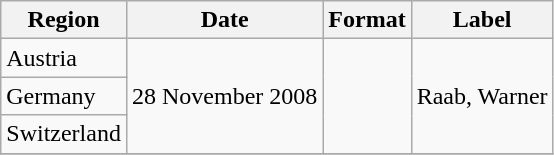<table class="wikitable">
<tr>
<th scope="col">Region</th>
<th scope="col">Date</th>
<th scope="col">Format</th>
<th scope="col">Label</th>
</tr>
<tr>
<td>Austria</td>
<td rowspan="3">28 November 2008</td>
<td rowspan="3"></td>
<td rowspan="3">Raab, Warner</td>
</tr>
<tr>
<td>Germany</td>
</tr>
<tr>
<td>Switzerland</td>
</tr>
<tr>
</tr>
</table>
